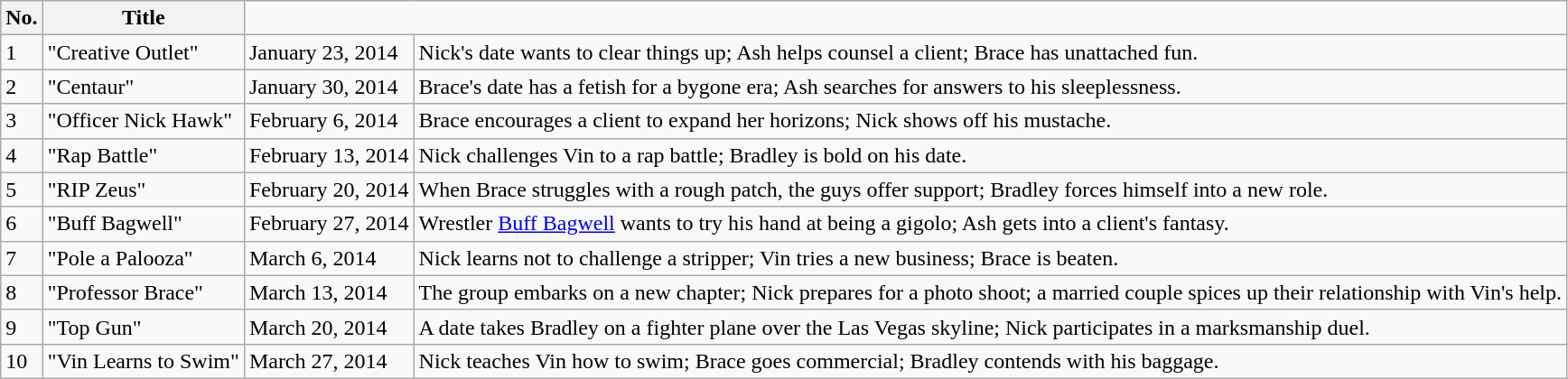<table class="wikitable">
<tr>
<th>No.</th>
<th>Title</th>
</tr>
<tr>
<td>1</td>
<td>"Creative Outlet"</td>
<td>January 23, 2014</td>
<td>Nick's date wants to clear things up; Ash helps counsel a client; Brace has unattached fun.</td>
</tr>
<tr>
<td>2</td>
<td>"Centaur"</td>
<td>January 30, 2014</td>
<td>Brace's date has a fetish for a bygone era; Ash searches for answers to his sleeplessness.</td>
</tr>
<tr>
<td>3</td>
<td>"Officer Nick Hawk"</td>
<td>February 6, 2014</td>
<td>Brace encourages a client to expand her horizons; Nick shows off his mustache.</td>
</tr>
<tr>
<td>4</td>
<td>"Rap Battle"</td>
<td>February 13, 2014</td>
<td>Nick challenges Vin to a rap battle; Bradley is bold on his date.</td>
</tr>
<tr>
<td>5</td>
<td>"RIP Zeus"</td>
<td>February 20, 2014</td>
<td>When Brace struggles with a rough patch, the guys offer support; Bradley forces himself into a new role.</td>
</tr>
<tr>
<td>6</td>
<td>"Buff Bagwell"</td>
<td>February 27, 2014</td>
<td>Wrestler <a href='#'>Buff Bagwell</a> wants to try his hand at being a gigolo; Ash gets into a client's fantasy.</td>
</tr>
<tr>
<td>7</td>
<td>"Pole a Palooza"</td>
<td>March 6, 2014</td>
<td>Nick learns not to challenge a stripper; Vin tries a new business; Brace is beaten.</td>
</tr>
<tr>
<td>8</td>
<td>"Professor Brace"</td>
<td>March 13, 2014</td>
<td>The group embarks on a new chapter; Nick prepares for a photo shoot; a married couple spices up their relationship with Vin's help.</td>
</tr>
<tr>
<td>9</td>
<td>"Top Gun"</td>
<td>March 20, 2014</td>
<td>A date takes Bradley on a fighter plane over the Las Vegas skyline; Nick participates in a marksmanship duel.</td>
</tr>
<tr>
<td>10</td>
<td>"Vin Learns to Swim"</td>
<td>March 27, 2014</td>
<td>Nick teaches Vin how to swim; Brace goes commercial; Bradley contends with his baggage.</td>
</tr>
</table>
